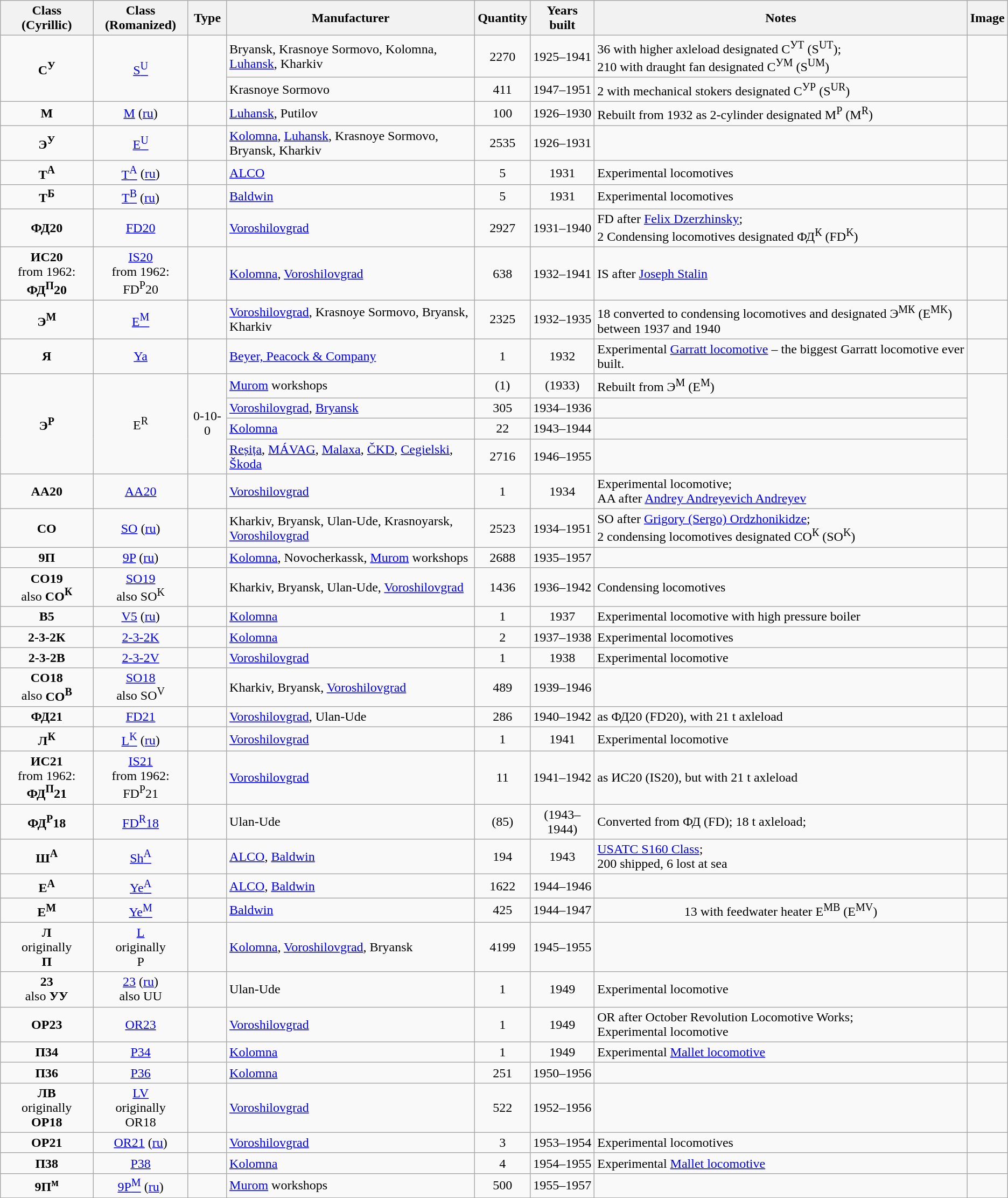<table class=wikitable style=text-align:center>
<tr>
<th>Class<br>(Cyrillic)</th>
<th>Class<br>(Romanized)</th>
<th>Type</th>
<th>Manufacturer</th>
<th>Quantity</th>
<th>Years<br>built</th>
<th>Notes</th>
<th>Image</th>
</tr>
<tr>
<td rowspan="2"><strong>С<sup>У</sup></strong></td>
<td rowspan="2"><a href='#'>S<sup>U</sup></a></td>
<td rowspan="2"></td>
<td align=left>Bryansk, Krasnoye Sormovo, Kolomna, <a href='#'>Luhansk</a>, Kharkiv</td>
<td>2270</td>
<td>1925–1941</td>
<td align=left>36 with higher axleload designated С<sup>УТ</sup> (S<sup>UT</sup>);<br>210 with draught fan designated С<sup>УМ</sup> (S<sup>UM</sup>)</td>
<td rowspan="2"></td>
</tr>
<tr>
<td align=left>Krasnoye Sormovo</td>
<td>411</td>
<td>1947–1951</td>
<td align=left>2 with mechanical stokers designated С<sup>УР</sup> (S<sup>UR</sup>)</td>
</tr>
<tr>
<td><strong>М</strong></td>
<td><a href='#'>M</a> (<a href='#'>ru</a>)</td>
<td></td>
<td align=left><a href='#'>Luhansk</a>, Putilov</td>
<td>100</td>
<td>1926–1930</td>
<td align=left>Rebuilt from 1932 as 2-cylinder designated М<sup>Р</sup> (M<sup>R</sup>)</td>
<td></td>
</tr>
<tr>
<td><strong>Э<sup>У</sup></strong></td>
<td><a href='#'>E<sup>U</sup></a></td>
<td></td>
<td align=left><a href='#'>Kolomna</a>, <a href='#'>Luhansk</a>, Krasnoye Sormovo, Bryansk, Kharkiv</td>
<td>2535</td>
<td>1926–1931</td>
<td align=left></td>
<td></td>
</tr>
<tr>
<td><strong>Т<sup>A</sup></strong></td>
<td><a href='#'>T<sup>A</sup></a> (<a href='#'>ru</a>)</td>
<td></td>
<td align=left><a href='#'>ALCO</a></td>
<td>5</td>
<td>1931</td>
<td align=left>Experimental locomotives</td>
<td></td>
</tr>
<tr>
<td><strong>Т<sup>Б</sup></strong></td>
<td><a href='#'>T<sup>B</sup></a> (<a href='#'>ru</a>)</td>
<td></td>
<td align=left><a href='#'>Baldwin</a></td>
<td>5</td>
<td>1931</td>
<td align=left>Experimental locomotives</td>
<td></td>
</tr>
<tr>
<td><strong>ФД20</strong></td>
<td><a href='#'>FD20</a></td>
<td></td>
<td align=left><a href='#'>Voroshilovgrad</a></td>
<td>2927</td>
<td>1931–1940</td>
<td align=left> FD after <a href='#'>Felix Dzerzhinsky</a>; <br> 2 Condensing locomotives designated ФД<sup>К</sup> (FD<sup>K</sup>)</td>
<td></td>
</tr>
<tr>
<td><strong>ИС20</strong> <br>from 1962: <strong>ФД<sup>П</sup>20</strong></td>
<td><a href='#'>IS20</a><br>from 1962: FD<sup>P</sup>20</td>
<td></td>
<td align=left><a href='#'>Kolomna</a>, <a href='#'>Voroshilovgrad</a></td>
<td>638</td>
<td>1932–1941</td>
<td align=left>IS after <a href='#'>Joseph Stalin</a></td>
<td></td>
</tr>
<tr>
<td><strong>Э<sup>М</sup></strong></td>
<td><a href='#'>E<sup>M</sup></a></td>
<td></td>
<td align=left><a href='#'>Voroshilovgrad</a>, Krasnoye Sormovo, Bryansk, Kharkiv</td>
<td>2325</td>
<td>1932–1935</td>
<td align=left>18 converted to condensing locomotives and designated Э<sup>МК</sup> (E<sup>MK</sup>) between 1937 and 1940</td>
<td></td>
</tr>
<tr>
<td><strong>Я</strong></td>
<td><a href='#'>Ya</a></td>
<td></td>
<td align=left><a href='#'>Beyer, Peacock & Company</a></td>
<td>1</td>
<td>1932</td>
<td align=left> Experimental <a href='#'>Garratt locomotive</a> – the biggest Garratt locomotive ever built.</td>
<td></td>
</tr>
<tr>
<td rowspan="4"><strong>Э<sup>Р</sup></strong></td>
<td rowspan="4">E<sup>R</sup></td>
<td rowspan="4">0-10-0</td>
<td align=left><a href='#'>Murom</a> workshops</td>
<td>(1)</td>
<td>(1933)</td>
<td align=left> Rebuilt from Э<sup>М</sup> (E<sup>M</sup>)</td>
<td rowspan="4"></td>
</tr>
<tr>
<td align=left><a href='#'>Voroshilovgrad</a>, <a href='#'>Bryansk</a></td>
<td>305</td>
<td>1934–1936</td>
<td align=left></td>
</tr>
<tr>
<td align=left><a href='#'>Kolomna</a></td>
<td>22</td>
<td>1943–1944</td>
<td align=left></td>
</tr>
<tr>
<td align=left><a href='#'>Reșița</a>, <a href='#'>MÁVAG</a>, <a href='#'>Malaxa</a>, <a href='#'>ČKD</a>, <a href='#'>Cegielski</a>, <a href='#'>Škoda</a></td>
<td>2716</td>
<td>1946–1955</td>
<td align=left></td>
</tr>
<tr>
<td><strong>АА20</strong></td>
<td><a href='#'>AA20</a></td>
<td></td>
<td align=left><a href='#'>Voroshilovgrad</a></td>
<td>1</td>
<td>1934</td>
<td align=left>Experimental locomotive; <br>AA after <a href='#'>Andrey Andreyevich Andreyev</a></td>
<td></td>
</tr>
<tr>
<td><strong>СО</strong></td>
<td><a href='#'>SO</a> (<a href='#'>ru</a>)</td>
<td></td>
<td align=left>Kharkiv, Bryansk, Ulan-Ude, Krasnoyarsk, <a href='#'>Voroshilovgrad</a></td>
<td>2523</td>
<td>1934–1951</td>
<td align=left>SO after <a href='#'>Grigory (Sergo) Ordzhonikidze</a>; <br> 2 condensing locomotives designated СО<sup>К</sup> (SO<sup>K</sup>)</td>
<td></td>
</tr>
<tr>
<td><strong>9П</strong></td>
<td><a href='#'>9P</a> (<a href='#'>ru</a>)</td>
<td></td>
<td align=left><a href='#'>Kolomna</a>, Novocherkassk, <a href='#'>Murom</a> workshops</td>
<td>2688</td>
<td>1935–1957</td>
<td align=left></td>
<td></td>
</tr>
<tr>
<td><strong>СО19</strong><br>also <strong>СО<sup>К</sup></strong></td>
<td><a href='#'>SO19</a><br>also SO<sup>K</sup></td>
<td></td>
<td align=left>Kharkiv, Bryansk, Ulan-Ude, <a href='#'>Voroshilovgrad</a></td>
<td>1436</td>
<td>1936–1942</td>
<td align=left>Condensing locomotives</td>
<td></td>
</tr>
<tr>
<td><strong>В5</strong></td>
<td><a href='#'>V5</a> (<a href='#'>ru</a>)</td>
<td></td>
<td align=left><a href='#'>Kolomna</a></td>
<td>1</td>
<td>1937</td>
<td align=left>Experimental locomotive with high pressure boiler</td>
<td></td>
</tr>
<tr>
<td><strong>2-3-2К</strong></td>
<td><a href='#'>2-3-2K</a></td>
<td></td>
<td align=left><a href='#'>Kolomna</a></td>
<td>2</td>
<td>1937–1938</td>
<td align=left>Experimental locomotives</td>
<td></td>
</tr>
<tr>
<td><strong>2-3-2В</strong></td>
<td><a href='#'>2-3-2V</a></td>
<td></td>
<td align=left><a href='#'>Voroshilovgrad</a></td>
<td>1</td>
<td>1938</td>
<td align=left>Experimental locomotive</td>
<td></td>
</tr>
<tr>
<td><strong>СО18</strong> <br>also <strong>СО<sup>В</sup></strong></td>
<td><a href='#'>SO18</a><br>also SO<sup>V</sup></td>
<td></td>
<td align=left>Kharkiv, Bryansk, <a href='#'>Voroshilovgrad</a></td>
<td>489</td>
<td>1939–1946</td>
<td align=left></td>
<td></td>
</tr>
<tr>
<td><strong>ФД21</strong></td>
<td><a href='#'>FD21</a></td>
<td></td>
<td align=left><a href='#'>Voroshilovgrad</a>, Ulan-Ude</td>
<td>286</td>
<td>1940–1942</td>
<td align=left>as ФД20 (FD20), with 21 t axleload</td>
<td></td>
</tr>
<tr>
<td><strong>Л<sup>К</sup></strong></td>
<td><a href='#'>L<sup>K</sup></a> (<a href='#'>ru</a>)</td>
<td></td>
<td align=left><a href='#'>Voroshilovgrad</a></td>
<td>1</td>
<td>1941</td>
<td align=left>Experimental locomotive</td>
<td></td>
</tr>
<tr>
<td><strong>ИС21</strong> <br>from 1962:<br><strong>ФД<sup>П</sup>21</strong></td>
<td><a href='#'>IS21</a><br>from 1962:<br>FD<sup>P</sup>21</td>
<td></td>
<td align=left><a href='#'>Voroshilovgrad</a></td>
<td>11</td>
<td>1941–1942</td>
<td align=left>as ИС20 (IS20), but with 21 t axleload</td>
<td></td>
</tr>
<tr>
<td><strong>ФД<sup>Р</sup>18</strong></td>
<td><a href='#'>FD<sup>R</sup>18</a></td>
<td></td>
<td align=left>Ulan-Ude</td>
<td>(85)</td>
<td>(1943–1944)</td>
<td align=left>Converted from ФД (FD);  18 t axleload;</td>
<td></td>
</tr>
<tr>
<td><strong>Ш<sup>А</sup></strong></td>
<td><a href='#'>Sh<sup>A</sup></a></td>
<td></td>
<td align=left><a href='#'>ALCO</a>, <a href='#'>Baldwin</a></td>
<td>194</td>
<td>1943</td>
<td align=left><a href='#'>USATC S160 Class</a>; <br>200 shipped, 6 lost at sea</td>
<td></td>
</tr>
<tr>
<td><strong>Е<sup>А</sup></strong></td>
<td><a href='#'>Ye<sup>A</sup></a></td>
<td></td>
<td align=left><a href='#'>ALCO</a>, <a href='#'>Baldwin</a></td>
<td>1622</td>
<td>1944–1946</td>
<td align=left></td>
<td></td>
</tr>
<tr>
<td><strong>Е<sup>М</sup></strong></td>
<td><a href='#'>Ye<sup>M</sup></a></td>
<td></td>
<td align=left><a href='#'>Baldwin</a></td>
<td>425</td>
<td>1944–1947</td>
<td align-left>13 with feedwater heater Е<sup>МВ</sup> (E<sup>MV</sup>)</td>
<td></td>
</tr>
<tr>
<td><strong>Л</strong><br> originally<br><strong>П</strong></td>
<td><a href='#'>L</a><br>originally<br>P</td>
<td></td>
<td align=left><a href='#'>Kolomna</a>, <a href='#'>Voroshilovgrad</a>, Bryansk</td>
<td>4199</td>
<td>1945–1955</td>
<td align=left></td>
<td></td>
</tr>
<tr>
<td><strong>23</strong><br>also <strong>УУ</strong></td>
<td><a href='#'>23</a> (<a href='#'>ru</a>)<br>also UU</td>
<td></td>
<td align=left>Ulan-Ude</td>
<td>1</td>
<td>1949</td>
<td align=left>Experimental locomotive</td>
<td></td>
</tr>
<tr>
<td><strong>ОР23</strong></td>
<td><a href='#'>OR23</a></td>
<td></td>
<td align=left><a href='#'>Voroshilovgrad</a></td>
<td>1</td>
<td>1949</td>
<td align=left>OR after October Revolution Locomotive Works;<br>Experimental locomotive</td>
<td></td>
</tr>
<tr>
<td><strong>П34</strong></td>
<td><a href='#'>P34</a></td>
<td></td>
<td align=left><a href='#'>Kolomna</a></td>
<td>1</td>
<td>1949</td>
<td align=left>Experimental <a href='#'>Mallet locomotive</a></td>
<td></td>
</tr>
<tr>
<td><strong>П36</strong></td>
<td><a href='#'>P36</a></td>
<td></td>
<td align=left><a href='#'>Kolomna</a></td>
<td>251</td>
<td>1950–1956</td>
<td align=left></td>
<td></td>
</tr>
<tr>
<td><strong>ЛВ</strong> <br>originally<br><strong>ОР18</strong></td>
<td><a href='#'>LV</a> <br>originally<br>OR18</td>
<td></td>
<td align=left><a href='#'>Voroshilovgrad</a></td>
<td>522</td>
<td>1952–1956</td>
<td align=left></td>
<td></td>
</tr>
<tr>
<td><strong>ОР21</strong></td>
<td><a href='#'>OR21</a> (<a href='#'>ru</a>)</td>
<td></td>
<td align=left><a href='#'>Voroshilovgrad</a></td>
<td>3</td>
<td>1953–1954</td>
<td align=left>Experimental locomotives</td>
<td></td>
</tr>
<tr>
<td><strong>П38</strong></td>
<td><a href='#'>P38</a></td>
<td></td>
<td align=left><a href='#'>Kolomna</a></td>
<td>4</td>
<td>1954–1955</td>
<td align=left>Experimental <a href='#'>Mallet locomotive</a></td>
<td></td>
</tr>
<tr>
<td><strong>9П<sup>м</sup></strong></td>
<td><a href='#'>9P<sup>M</sup></a> (<a href='#'>ru</a>)</td>
<td></td>
<td align=left><a href='#'>Murom</a> workshops</td>
<td>500</td>
<td>1955–1957</td>
<td align=left></td>
<td></td>
</tr>
<tr>
</tr>
</table>
